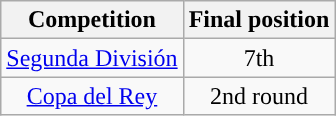<table class="wikitable" style="font-size:100%; text-align:center">
<tr>
<th>Competition</th>
<th>Final position</th>
</tr>
<tr style="background:">
<td><a href='#'>Segunda División</a></td>
<td>7th</td>
</tr>
<tr style="background:">
<td><a href='#'>Copa del Rey</a></td>
<td>2nd round</td>
</tr>
</table>
